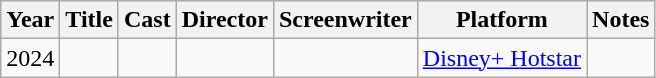<table class="wikitable sortable">
<tr>
<th scope="col">Year</th>
<th scope="col">Title</th>
<th scope="col">Cast</th>
<th scope="col">Director</th>
<th scope="col">Screenwriter</th>
<th scope="col">Platform</th>
<th class="unsortable" scope="col">Notes</th>
</tr>
<tr>
<td>2024</td>
<td></td>
<td></td>
<td></td>
<td></td>
<td><a href='#'>Disney+ Hotstar</a></td>
<td></td>
</tr>
</table>
